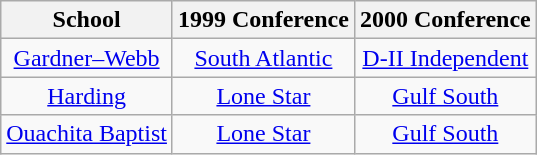<table class="wikitable sortable">
<tr>
<th>School</th>
<th>1999 Conference</th>
<th>2000 Conference</th>
</tr>
<tr style="text-align:center;">
<td><a href='#'>Gardner–Webb</a></td>
<td><a href='#'>South Atlantic</a></td>
<td><a href='#'>D-II Independent</a></td>
</tr>
<tr style="text-align:center;">
<td><a href='#'>Harding</a></td>
<td><a href='#'>Lone Star</a></td>
<td><a href='#'>Gulf South</a></td>
</tr>
<tr style="text-align:center;">
<td><a href='#'>Ouachita Baptist</a></td>
<td><a href='#'>Lone Star</a></td>
<td><a href='#'>Gulf South</a></td>
</tr>
</table>
